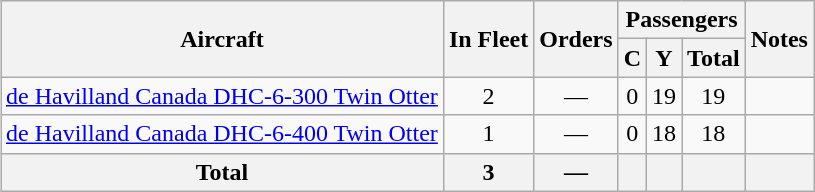<table class="wikitable" style="margin:1em auto; border-collapse:collapse; text-align: center">
<tr>
<th rowspan=2>Aircraft</th>
<th rowspan=2>In Fleet</th>
<th rowspan=2>Orders</th>
<th colspan=3>Passengers</th>
<th rowspan=2>Notes</th>
</tr>
<tr>
<th><abbr>C</abbr></th>
<th><abbr>Y</abbr></th>
<th>Total</th>
</tr>
<tr>
<td align=left><a href='#'>de Havilland Canada DHC-6-300 Twin Otter</a></td>
<td>2</td>
<td>—</td>
<td>0</td>
<td>19</td>
<td>19</td>
<td></td>
</tr>
<tr>
<td align=left><a href='#'>de Havilland Canada DHC-6-400 Twin Otter</a></td>
<td>1</td>
<td>—</td>
<td>0</td>
<td>18</td>
<td>18</td>
<td></td>
</tr>
<tr>
<th>Total</th>
<th>3</th>
<th>—</th>
<th></th>
<th></th>
<th></th>
<th></th>
</tr>
</table>
